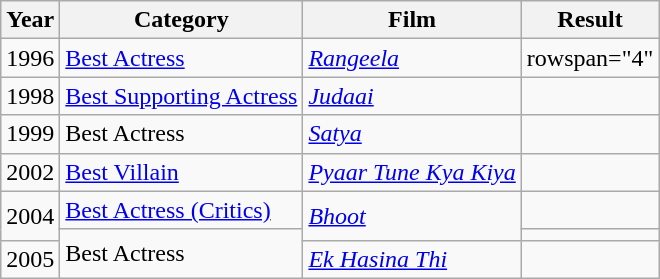<table class="wikitable">
<tr>
<th>Year</th>
<th>Category</th>
<th>Film</th>
<th>Result</th>
</tr>
<tr>
<td>1996</td>
<td><a href='#'>Best Actress</a></td>
<td><em><a href='#'>Rangeela</a></em></td>
<td>rowspan="4"</td>
</tr>
<tr>
<td>1998</td>
<td><a href='#'>Best Supporting Actress</a></td>
<td><em><a href='#'>Judaai</a></em></td>
<td></td>
</tr>
<tr>
<td>1999</td>
<td>Best Actress</td>
<td><em><a href='#'>Satya</a></em></td>
<td></td>
</tr>
<tr>
<td>2002</td>
<td><a href='#'>Best Villain</a></td>
<td><em><a href='#'>Pyaar Tune Kya Kiya</a></em></td>
<td></td>
</tr>
<tr>
<td rowspan="2">2004</td>
<td><a href='#'>Best Actress (Critics)</a></td>
<td rowspan="2"><em><a href='#'>Bhoot</a></em></td>
<td></td>
</tr>
<tr>
<td rowspan="2">Best Actress</td>
<td></td>
</tr>
<tr>
<td>2005</td>
<td><em><a href='#'>Ek Hasina Thi</a></em></td>
<td></td>
</tr>
</table>
